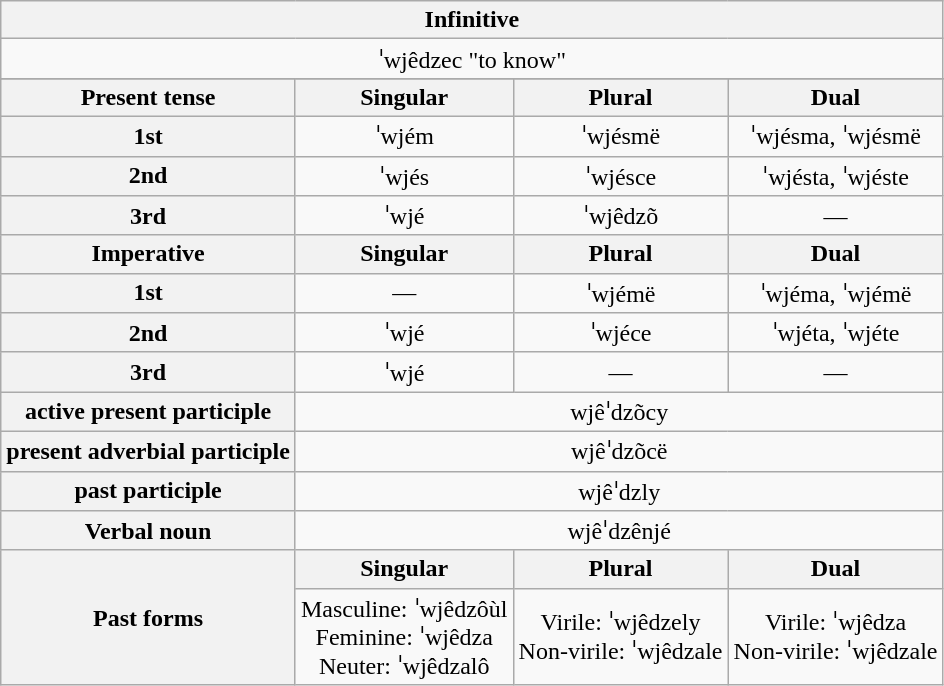<table class="wikitable" style="text-align:center;">
<tr>
<th colspan="4">Infinitive</th>
</tr>
<tr>
<td colspan="4">ˈwjêdzec "to know"</td>
</tr>
<tr>
</tr>
<tr>
<th>Present tense</th>
<th>Singular</th>
<th>Plural</th>
<th>Dual</th>
</tr>
<tr>
<th>1st</th>
<td>ˈwjém</td>
<td>ˈwjésmë</td>
<td>ˈwjésma, ˈwjésmë</td>
</tr>
<tr>
<th>2nd</th>
<td>ˈwjés</td>
<td>ˈwjésce</td>
<td>ˈwjésta, ˈwjéste</td>
</tr>
<tr>
<th>3rd</th>
<td>ˈwjé</td>
<td>ˈwjêdzõ</td>
<td>—</td>
</tr>
<tr>
<th>Imperative</th>
<th>Singular</th>
<th>Plural</th>
<th>Dual</th>
</tr>
<tr>
<th>1st</th>
<td>—</td>
<td>ˈwjémë</td>
<td>ˈwjéma, ˈwjémë</td>
</tr>
<tr>
<th>2nd</th>
<td>ˈwjé</td>
<td>ˈwjéce</td>
<td>ˈwjéta, ˈwjéte</td>
</tr>
<tr>
<th>3rd</th>
<td>ˈwjé</td>
<td>—</td>
<td>—</td>
</tr>
<tr>
<th>active present participle</th>
<td colspan="3">wjêˈdzõcy</td>
</tr>
<tr>
<th>present adverbial participle</th>
<td colspan="3">wjêˈdzõcë</td>
</tr>
<tr>
<th>past participle</th>
<td colspan="3">wjêˈdzly</td>
</tr>
<tr>
<th>Verbal noun</th>
<td colspan="3">wjêˈdzênjé</td>
</tr>
<tr>
<th rowspan="2">Past forms</th>
<th>Singular</th>
<th>Plural</th>
<th>Dual</th>
</tr>
<tr>
<td>Masculine: ˈwjêdzôùl<br>Feminine: ˈwjêdza<br>Neuter: ˈwjêdzalô</td>
<td>Virile: ˈwjêdzely<br>Non-virile: ˈwjêdzale</td>
<td>Virile: ˈwjêdza<br>Non-virile: ˈwjêdzale</td>
</tr>
</table>
